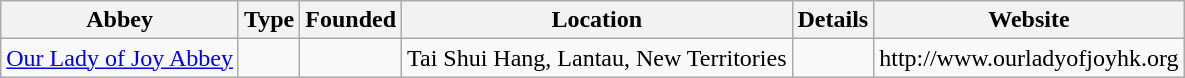<table class="wikitable">
<tr>
<th>Abbey</th>
<th>Type</th>
<th>Founded</th>
<th>Location</th>
<th>Details</th>
<th>Website</th>
</tr>
<tr>
<td><a href='#'>Our Lady of Joy Abbey</a></td>
<td></td>
<td></td>
<td>Tai Shui Hang, Lantau, New Territories</td>
<td></td>
<td>http://www.ourladyofjoyhk.org</td>
</tr>
</table>
